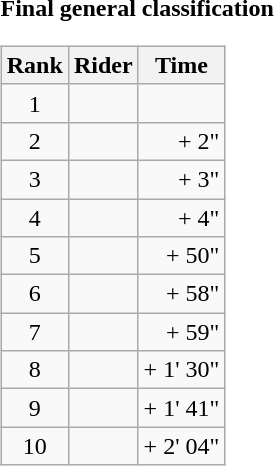<table>
<tr>
<td><strong>Final general classification</strong><br><table class="wikitable">
<tr>
<th scope="col">Rank</th>
<th scope="col">Rider</th>
<th scope="col">Time</th>
</tr>
<tr>
<td style="text-align:center;">1</td>
<td></td>
<td style="text-align:right;"></td>
</tr>
<tr>
<td style="text-align:center;">2</td>
<td></td>
<td style="text-align:right;">+ 2"</td>
</tr>
<tr>
<td style="text-align:center;">3</td>
<td></td>
<td style="text-align:right;">+ 3"</td>
</tr>
<tr>
<td style="text-align:center;">4</td>
<td></td>
<td style="text-align:right;">+ 4"</td>
</tr>
<tr>
<td style="text-align:center;">5</td>
<td></td>
<td style="text-align:right;">+ 50"</td>
</tr>
<tr>
<td style="text-align:center;">6</td>
<td></td>
<td style="text-align:right;">+ 58"</td>
</tr>
<tr>
<td style="text-align:center;">7</td>
<td></td>
<td style="text-align:right;">+ 59"</td>
</tr>
<tr>
<td style="text-align:center;">8</td>
<td></td>
<td style="text-align:right;">+ 1' 30"</td>
</tr>
<tr>
<td style="text-align:center;">9</td>
<td></td>
<td style="text-align:right;">+ 1' 41"</td>
</tr>
<tr>
<td style="text-align:center;">10</td>
<td></td>
<td style="text-align:right;">+ 2' 04"</td>
</tr>
</table>
</td>
</tr>
</table>
